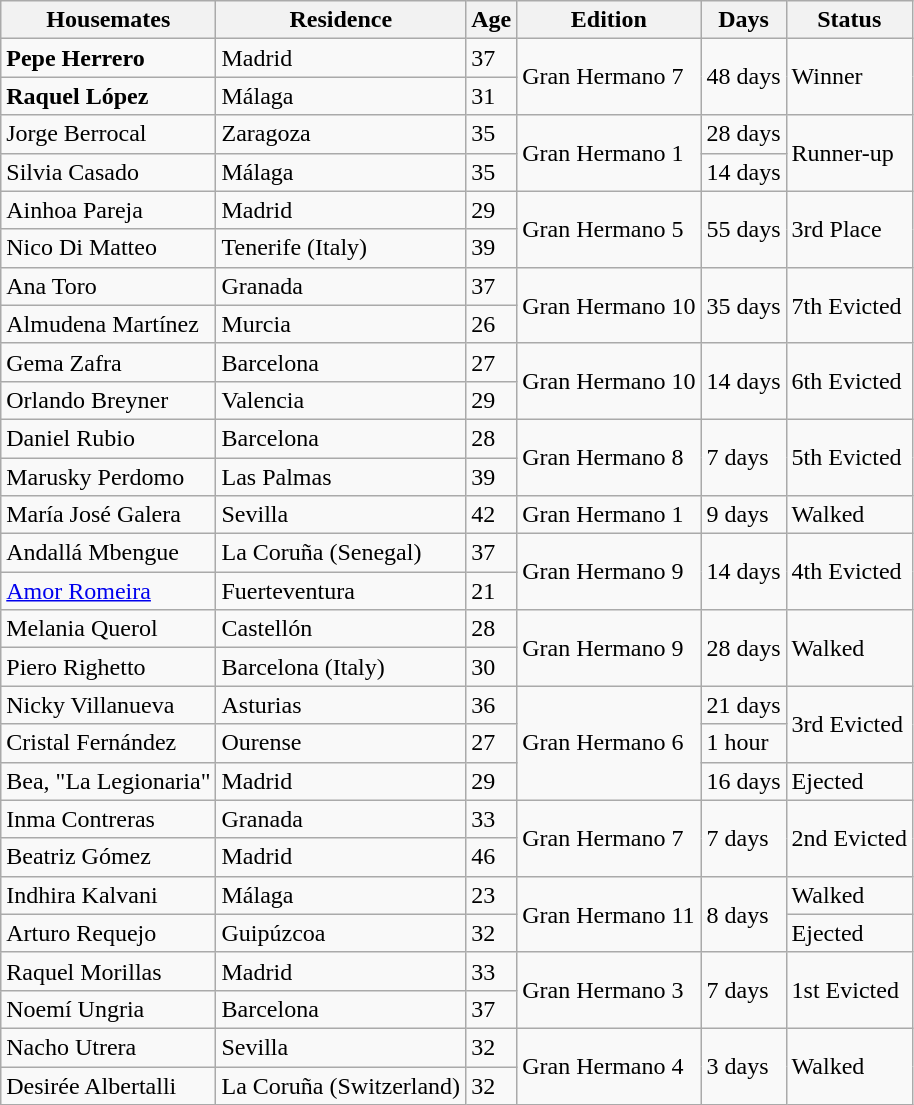<table class="wikitable">
<tr>
<th>Housemates</th>
<th>Residence</th>
<th>Age</th>
<th>Edition</th>
<th>Days</th>
<th>Status</th>
</tr>
<tr>
<td><strong>Pepe Herrero</strong></td>
<td>Madrid</td>
<td>37</td>
<td rowspan=2>Gran Hermano 7</td>
<td rowspan=2>48 days</td>
<td rowspan=2>Winner</td>
</tr>
<tr>
<td><strong>Raquel López</strong></td>
<td>Málaga</td>
<td>31</td>
</tr>
<tr>
<td>Jorge Berrocal</td>
<td>Zaragoza</td>
<td>35</td>
<td rowspan=2>Gran Hermano 1</td>
<td>28 days</td>
<td rowspan=2>Runner-up</td>
</tr>
<tr>
<td>Silvia Casado</td>
<td>Málaga</td>
<td>35</td>
<td>14 days</td>
</tr>
<tr>
<td>Ainhoa Pareja</td>
<td>Madrid</td>
<td>29</td>
<td rowspan=2>Gran Hermano 5</td>
<td rowspan=2>55 days</td>
<td rowspan=2>3rd Place</td>
</tr>
<tr>
<td>Nico Di Matteo</td>
<td>Tenerife (Italy)</td>
<td>39</td>
</tr>
<tr>
<td>Ana Toro</td>
<td>Granada</td>
<td>37</td>
<td rowspan=2>Gran Hermano 10</td>
<td rowspan=2>35 days</td>
<td rowspan=2>7th Evicted</td>
</tr>
<tr>
<td>Almudena Martínez</td>
<td>Murcia</td>
<td>26</td>
</tr>
<tr>
<td>Gema Zafra</td>
<td>Barcelona</td>
<td>27</td>
<td rowspan=2>Gran Hermano 10</td>
<td rowspan=2>14 days</td>
<td rowspan=2>6th Evicted</td>
</tr>
<tr>
<td>Orlando Breyner</td>
<td>Valencia</td>
<td>29</td>
</tr>
<tr>
<td>Daniel Rubio</td>
<td>Barcelona</td>
<td>28</td>
<td rowspan=2>Gran Hermano 8</td>
<td rowspan=2>7 days</td>
<td rowspan=2>5th Evicted</td>
</tr>
<tr>
<td>Marusky Perdomo</td>
<td>Las Palmas</td>
<td>39</td>
</tr>
<tr>
<td>María José Galera</td>
<td>Sevilla</td>
<td>42</td>
<td>Gran Hermano 1</td>
<td>9 days</td>
<td>Walked</td>
</tr>
<tr>
<td>Andallá Mbengue</td>
<td>La Coruña (Senegal)</td>
<td>37</td>
<td rowspan=2>Gran Hermano 9</td>
<td rowspan=2>14 days</td>
<td rowspan=2>4th Evicted</td>
</tr>
<tr>
<td><a href='#'>Amor Romeira</a></td>
<td>Fuerteventura</td>
<td>21</td>
</tr>
<tr>
<td>Melania Querol</td>
<td>Castellón</td>
<td>28</td>
<td rowspan=2>Gran Hermano 9</td>
<td rowspan=2>28 days</td>
<td rowspan=2>Walked</td>
</tr>
<tr>
<td>Piero Righetto</td>
<td>Barcelona (Italy)</td>
<td>30</td>
</tr>
<tr>
<td>Nicky Villanueva</td>
<td>Asturias</td>
<td>36</td>
<td rowspan=3>Gran Hermano 6</td>
<td>21 days</td>
<td rowspan=2>3rd Evicted</td>
</tr>
<tr>
<td>Cristal Fernández</td>
<td>Ourense</td>
<td>27</td>
<td>1 hour</td>
</tr>
<tr>
<td>Bea, "La Legionaria"</td>
<td>Madrid</td>
<td>29</td>
<td>16 days</td>
<td>Ejected</td>
</tr>
<tr>
<td>Inma Contreras</td>
<td>Granada</td>
<td>33</td>
<td rowspan=2>Gran Hermano 7</td>
<td rowspan=2>7 days</td>
<td rowspan=2>2nd Evicted</td>
</tr>
<tr>
<td>Beatriz Gómez</td>
<td>Madrid</td>
<td>46</td>
</tr>
<tr>
<td>Indhira Kalvani</td>
<td>Málaga</td>
<td>23</td>
<td rowspan=2>Gran Hermano 11</td>
<td rowspan=2>8 days</td>
<td>Walked</td>
</tr>
<tr>
<td>Arturo Requejo</td>
<td>Guipúzcoa</td>
<td>32</td>
<td>Ejected</td>
</tr>
<tr>
<td>Raquel Morillas</td>
<td>Madrid</td>
<td>33</td>
<td rowspan=2>Gran Hermano 3</td>
<td rowspan=2>7 days</td>
<td rowspan=2>1st Evicted</td>
</tr>
<tr>
<td>Noemí Ungria</td>
<td>Barcelona</td>
<td>37</td>
</tr>
<tr>
<td>Nacho Utrera</td>
<td>Sevilla</td>
<td>32</td>
<td rowspan=2>Gran Hermano 4</td>
<td rowspan=2>3 days</td>
<td rowspan=2>Walked</td>
</tr>
<tr>
<td>Desirée Albertalli</td>
<td>La Coruña (Switzerland)</td>
<td>32</td>
</tr>
</table>
